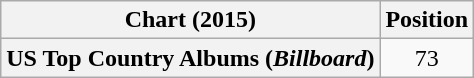<table class="wikitable plainrowheaders" style="text-align:center;">
<tr>
<th>Chart (2015)</th>
<th>Position</th>
</tr>
<tr>
<th scope="row">US Top Country Albums (<em>Billboard</em>)</th>
<td>73</td>
</tr>
</table>
